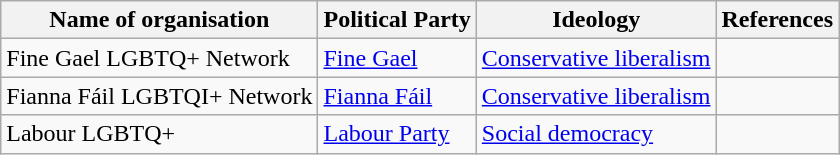<table class="wikitable">
<tr>
<th>Name of organisation</th>
<th>Political Party</th>
<th>Ideology</th>
<th>References</th>
</tr>
<tr>
<td>Fine Gael LGBTQ+ Network</td>
<td><a href='#'>Fine Gael</a></td>
<td><a href='#'>Conservative liberalism</a></td>
<td></td>
</tr>
<tr>
<td>Fianna Fáil LGBTQI+ Network</td>
<td><a href='#'>Fianna Fáil</a></td>
<td><a href='#'>Conservative liberalism</a></td>
<td></td>
</tr>
<tr>
<td>Labour LGBTQ+</td>
<td><a href='#'>Labour Party</a></td>
<td><a href='#'>Social democracy</a></td>
<td></td>
</tr>
</table>
